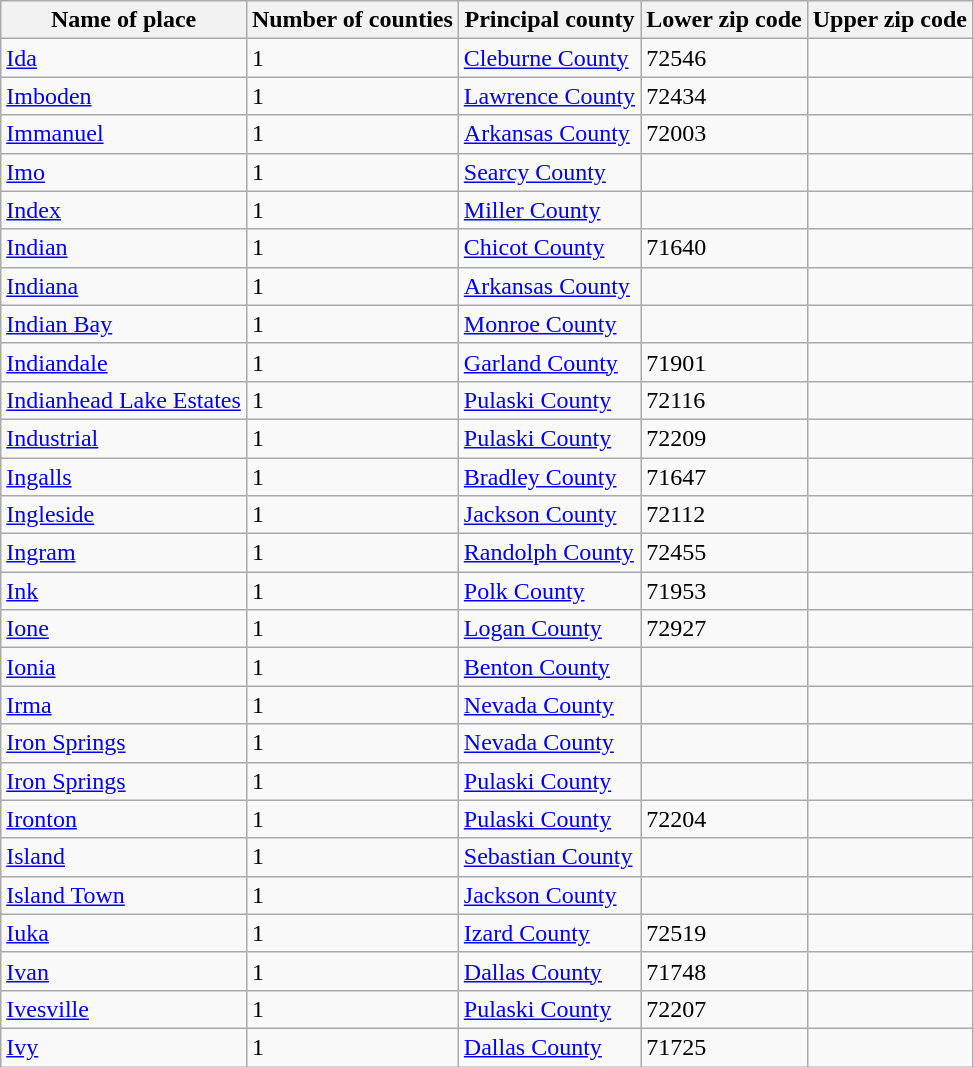<table class="wikitable">
<tr>
<th>Name of place</th>
<th>Number of counties</th>
<th>Principal county</th>
<th>Lower zip code</th>
<th>Upper zip code</th>
</tr>
<tr>
<td><a href='#'>Ida</a></td>
<td>1</td>
<td><a href='#'>Cleburne County</a></td>
<td>72546</td>
<td> </td>
</tr>
<tr>
<td><a href='#'>Imboden</a></td>
<td>1</td>
<td><a href='#'>Lawrence County</a></td>
<td>72434</td>
<td> </td>
</tr>
<tr>
<td><a href='#'>Immanuel</a></td>
<td>1</td>
<td><a href='#'>Arkansas County</a></td>
<td>72003</td>
<td> </td>
</tr>
<tr>
<td><a href='#'>Imo</a></td>
<td>1</td>
<td><a href='#'>Searcy County</a></td>
<td> </td>
<td> </td>
</tr>
<tr>
<td><a href='#'>Index</a></td>
<td>1</td>
<td><a href='#'>Miller County</a></td>
<td> </td>
<td> </td>
</tr>
<tr>
<td><a href='#'>Indian</a></td>
<td>1</td>
<td><a href='#'>Chicot County</a></td>
<td>71640</td>
<td> </td>
</tr>
<tr>
<td><a href='#'>Indiana</a></td>
<td>1</td>
<td><a href='#'>Arkansas County</a></td>
<td> </td>
<td> </td>
</tr>
<tr>
<td><a href='#'>Indian Bay</a></td>
<td>1</td>
<td><a href='#'>Monroe County</a></td>
<td> </td>
<td> </td>
</tr>
<tr>
<td><a href='#'>Indiandale</a></td>
<td>1</td>
<td><a href='#'>Garland County</a></td>
<td>71901</td>
<td> </td>
</tr>
<tr>
<td><a href='#'>Indianhead Lake Estates</a></td>
<td>1</td>
<td><a href='#'>Pulaski County</a></td>
<td>72116</td>
<td> </td>
</tr>
<tr>
<td><a href='#'>Industrial</a></td>
<td>1</td>
<td><a href='#'>Pulaski County</a></td>
<td>72209</td>
<td> </td>
</tr>
<tr>
<td><a href='#'>Ingalls</a></td>
<td>1</td>
<td><a href='#'>Bradley County</a></td>
<td>71647</td>
<td> </td>
</tr>
<tr>
<td><a href='#'>Ingleside</a></td>
<td>1</td>
<td><a href='#'>Jackson County</a></td>
<td>72112</td>
<td> </td>
</tr>
<tr>
<td><a href='#'>Ingram</a></td>
<td>1</td>
<td><a href='#'>Randolph County</a></td>
<td>72455</td>
<td> </td>
</tr>
<tr>
<td><a href='#'>Ink</a></td>
<td>1</td>
<td><a href='#'>Polk County</a></td>
<td>71953</td>
<td> </td>
</tr>
<tr>
<td><a href='#'>Ione</a></td>
<td>1</td>
<td><a href='#'>Logan County</a></td>
<td>72927</td>
<td> </td>
</tr>
<tr>
<td><a href='#'>Ionia</a></td>
<td>1</td>
<td><a href='#'>Benton County</a></td>
<td> </td>
<td> </td>
</tr>
<tr>
<td><a href='#'>Irma</a></td>
<td>1</td>
<td><a href='#'>Nevada County</a></td>
<td> </td>
<td> </td>
</tr>
<tr>
<td><a href='#'>Iron Springs</a></td>
<td>1</td>
<td><a href='#'>Nevada County</a></td>
<td> </td>
<td> </td>
</tr>
<tr>
<td><a href='#'>Iron Springs</a></td>
<td>1</td>
<td><a href='#'>Pulaski County</a></td>
<td> </td>
<td> </td>
</tr>
<tr>
<td><a href='#'>Ironton</a></td>
<td>1</td>
<td><a href='#'>Pulaski County</a></td>
<td>72204</td>
<td> </td>
</tr>
<tr>
<td><a href='#'>Island</a></td>
<td>1</td>
<td><a href='#'>Sebastian County</a></td>
<td> </td>
<td> </td>
</tr>
<tr>
<td><a href='#'>Island Town</a></td>
<td>1</td>
<td><a href='#'>Jackson County</a></td>
<td> </td>
<td> </td>
</tr>
<tr>
<td><a href='#'>Iuka</a></td>
<td>1</td>
<td><a href='#'>Izard County</a></td>
<td>72519</td>
<td> </td>
</tr>
<tr>
<td><a href='#'>Ivan</a></td>
<td>1</td>
<td><a href='#'>Dallas County</a></td>
<td>71748</td>
<td> </td>
</tr>
<tr>
<td><a href='#'>Ivesville</a></td>
<td>1</td>
<td><a href='#'>Pulaski County</a></td>
<td>72207</td>
<td> </td>
</tr>
<tr>
<td><a href='#'>Ivy</a></td>
<td>1</td>
<td><a href='#'>Dallas County</a></td>
<td>71725</td>
<td> </td>
</tr>
</table>
